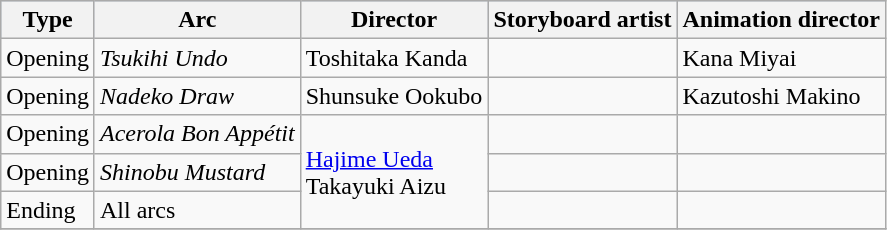<table class="wikitable">
<tr style="background:#b0c4de; text-align:center;">
<th>Type</th>
<th>Arc</th>
<th>Director</th>
<th>Storyboard artist</th>
<th>Animation director</th>
</tr>
<tr>
<td>Opening</td>
<td><em>Tsukihi Undo </em></td>
<td>Toshitaka Kanda</td>
<td></td>
<td>Kana Miyai</td>
</tr>
<tr>
<td>Opening</td>
<td><em>Nadeko Draw</em></td>
<td>Shunsuke Ookubo</td>
<td></td>
<td>Kazutoshi Makino</td>
</tr>
<tr>
<td>Opening</td>
<td><em>Acerola Bon Appétit</em></td>
<td rowspan="3"><a href='#'>Hajime Ueda</a><br>Takayuki Aizu</td>
<td></td>
<td></td>
</tr>
<tr>
<td>Opening</td>
<td><em>Shinobu Mustard</em></td>
<td></td>
<td></td>
</tr>
<tr>
<td>Ending</td>
<td>All arcs</td>
<td></td>
<td></td>
</tr>
<tr>
</tr>
</table>
